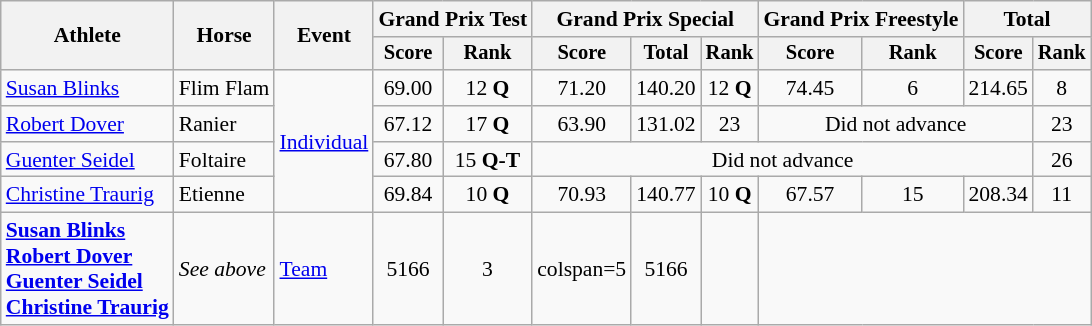<table class=wikitable style=font-size:90%;text-align:center>
<tr>
<th rowspan=2>Athlete</th>
<th rowspan=2>Horse</th>
<th rowspan=2>Event</th>
<th colspan=2>Grand Prix Test</th>
<th colspan=3>Grand Prix Special</th>
<th colspan=2>Grand Prix Freestyle</th>
<th colspan=2>Total</th>
</tr>
<tr style=font-size:95%>
<th>Score</th>
<th>Rank</th>
<th>Score</th>
<th>Total</th>
<th>Rank</th>
<th>Score</th>
<th>Rank</th>
<th>Score</th>
<th>Rank</th>
</tr>
<tr>
<td align=left><a href='#'>Susan Blinks</a></td>
<td align=left>Flim Flam</td>
<td align=left rowspan=4><a href='#'>Individual</a></td>
<td>69.00</td>
<td>12 <strong>Q</strong></td>
<td>71.20</td>
<td>140.20</td>
<td>12 <strong>Q</strong></td>
<td>74.45</td>
<td>6</td>
<td>214.65</td>
<td>8</td>
</tr>
<tr>
<td align=left><a href='#'>Robert Dover</a></td>
<td align=left>Ranier</td>
<td>67.12</td>
<td>17 <strong>Q</strong></td>
<td>63.90</td>
<td>131.02</td>
<td>23</td>
<td colspan=3>Did not advance</td>
<td>23</td>
</tr>
<tr>
<td align=left><a href='#'>Guenter Seidel</a></td>
<td align=left>Foltaire</td>
<td>67.80</td>
<td>15 <strong>Q-T</strong></td>
<td colspan=6>Did not advance</td>
<td>26</td>
</tr>
<tr>
<td align=left><a href='#'>Christine Traurig</a></td>
<td align=left>Etienne</td>
<td>69.84</td>
<td>10 <strong>Q</strong></td>
<td>70.93</td>
<td>140.77</td>
<td>10 <strong>Q</strong></td>
<td>67.57</td>
<td>15</td>
<td>208.34</td>
<td>11</td>
</tr>
<tr>
<td align=left><strong><a href='#'>Susan Blinks</a><br><a href='#'>Robert Dover</a><br><a href='#'>Guenter Seidel</a><br><a href='#'>Christine Traurig</a></strong></td>
<td align=left><em>See above</em></td>
<td align=left><a href='#'>Team</a></td>
<td>5166</td>
<td>3</td>
<td>colspan=5 </td>
<td>5166</td>
<td></td>
</tr>
</table>
